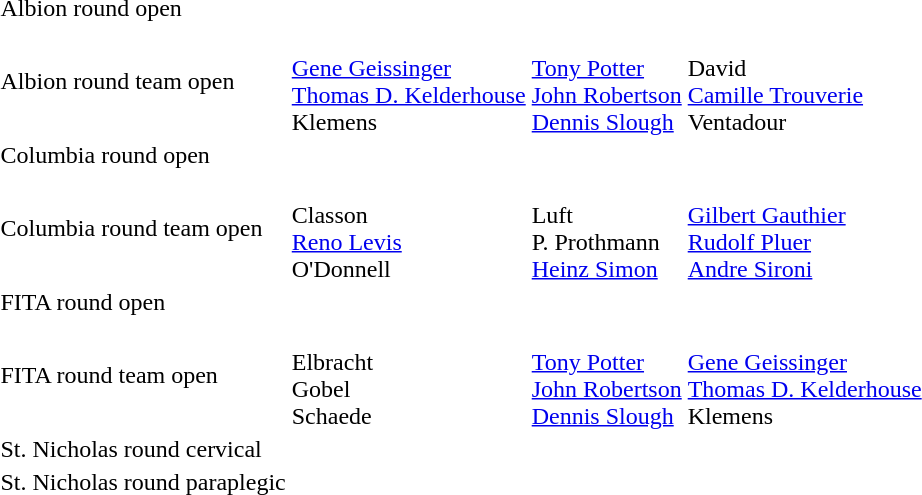<table>
<tr>
<td>Albion round open<br></td>
<td></td>
<td></td>
<td></td>
</tr>
<tr>
<td>Albion round team open<br></td>
<td valign=top> <br> <a href='#'>Gene Geissinger</a> <br> <a href='#'>Thomas D. Kelderhouse</a> <br> Klemens</td>
<td valign=top> <br> <a href='#'>Tony Potter</a> <br> <a href='#'>John Robertson</a> <br> <a href='#'>Dennis Slough</a></td>
<td valign=top> <br> David <br> <a href='#'>Camille Trouverie</a> <br> Ventadour</td>
</tr>
<tr>
<td>Columbia round open<br></td>
<td></td>
<td></td>
<td></td>
</tr>
<tr>
<td>Columbia round team open<br></td>
<td valign=top> <br> Classon <br> <a href='#'>Reno Levis</a> <br> O'Donnell</td>
<td valign=top> <br> Luft <br> P. Prothmann <br> <a href='#'>Heinz Simon</a></td>
<td valign=top> <br> <a href='#'>Gilbert Gauthier</a> <br> <a href='#'>Rudolf Pluer</a> <br> <a href='#'>Andre Sironi</a></td>
</tr>
<tr>
<td>FITA round open<br></td>
<td></td>
<td></td>
<td></td>
</tr>
<tr>
<td>FITA round team open<br></td>
<td valign=top> <br> Elbracht <br> Gobel <br> Schaede</td>
<td valign=top> <br> <a href='#'>Tony Potter</a> <br> <a href='#'>John Robertson</a> <br> <a href='#'>Dennis Slough</a></td>
<td valign=top> <br> <a href='#'>Gene Geissinger</a> <br> <a href='#'>Thomas D. Kelderhouse</a> <br> Klemens</td>
</tr>
<tr>
<td>St. Nicholas round cervical<br></td>
<td></td>
<td></td>
<td></td>
</tr>
<tr>
<td>St. Nicholas round paraplegic<br></td>
<td></td>
<td></td>
<td></td>
</tr>
</table>
